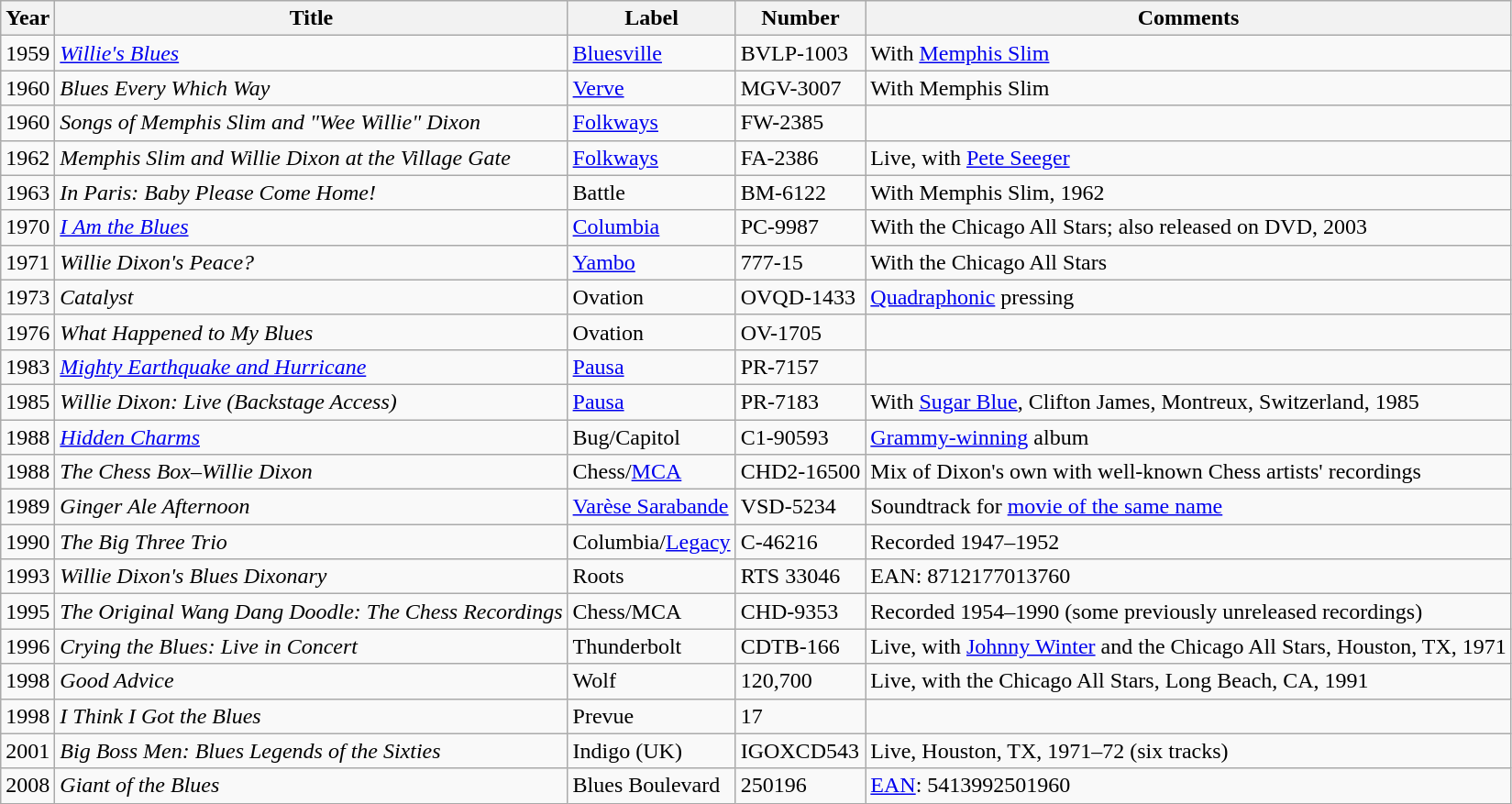<table class="wikitable">
<tr>
<th>Year</th>
<th>Title</th>
<th>Label</th>
<th>Number</th>
<th>Comments</th>
</tr>
<tr>
<td>1959</td>
<td><em><a href='#'>Willie's Blues</a></em></td>
<td><a href='#'>Bluesville</a></td>
<td>BVLP-1003</td>
<td>With <a href='#'>Memphis Slim</a></td>
</tr>
<tr>
<td>1960</td>
<td><em>Blues Every Which Way</em></td>
<td><a href='#'>Verve</a></td>
<td>MGV-3007</td>
<td>With Memphis Slim</td>
</tr>
<tr>
<td>1960</td>
<td><em>Songs of Memphis Slim and "Wee Willie" Dixon</em></td>
<td><a href='#'>Folkways</a></td>
<td>FW-2385</td>
<td></td>
</tr>
<tr>
<td>1962</td>
<td><em>Memphis Slim and Willie Dixon at the Village Gate</em></td>
<td><a href='#'>Folkways</a></td>
<td>FA-2386</td>
<td>Live, with <a href='#'>Pete Seeger</a></td>
</tr>
<tr>
<td>1963</td>
<td><em>In Paris: Baby Please Come Home!</em></td>
<td>Battle</td>
<td>BM-6122</td>
<td>With Memphis Slim, 1962</td>
</tr>
<tr>
<td>1970</td>
<td><em><a href='#'>I Am the Blues</a></em></td>
<td><a href='#'>Columbia</a></td>
<td>PC-9987</td>
<td>With the Chicago All Stars; also released on DVD, 2003</td>
</tr>
<tr>
<td>1971</td>
<td><em>Willie Dixon's Peace?</em></td>
<td><a href='#'>Yambo</a></td>
<td>777-15</td>
<td>With the Chicago All Stars</td>
</tr>
<tr>
<td>1973</td>
<td><em>Catalyst</em></td>
<td>Ovation</td>
<td>OVQD-1433</td>
<td><a href='#'>Quadraphonic</a> pressing</td>
</tr>
<tr>
<td>1976</td>
<td><em>What Happened to My Blues</em></td>
<td>Ovation</td>
<td>OV-1705</td>
<td></td>
</tr>
<tr>
<td>1983</td>
<td><em><a href='#'>Mighty Earthquake and Hurricane</a></em></td>
<td><a href='#'>Pausa</a></td>
<td>PR-7157</td>
<td></td>
</tr>
<tr>
<td>1985</td>
<td><em>Willie Dixon: Live (Backstage Access)</em></td>
<td><a href='#'>Pausa</a></td>
<td>PR-7183</td>
<td>With <a href='#'>Sugar Blue</a>, Clifton James, Montreux, Switzerland, 1985</td>
</tr>
<tr>
<td>1988</td>
<td><em><a href='#'>Hidden Charms</a></em></td>
<td>Bug/Capitol</td>
<td>C1-90593</td>
<td><a href='#'>Grammy-winning</a> album</td>
</tr>
<tr>
<td>1988</td>
<td><em>The Chess Box–Willie Dixon</em></td>
<td>Chess/<a href='#'>MCA</a></td>
<td>CHD2-16500</td>
<td>Mix of Dixon's own with well-known Chess artists' recordings</td>
</tr>
<tr>
<td>1989</td>
<td><em>Ginger Ale Afternoon</em></td>
<td><a href='#'>Varèse Sarabande</a></td>
<td>VSD-5234</td>
<td>Soundtrack for <a href='#'>movie of the same name</a></td>
</tr>
<tr>
<td>1990</td>
<td><em>The Big Three Trio</em></td>
<td>Columbia/<a href='#'>Legacy</a></td>
<td>C-46216</td>
<td>Recorded 1947–1952</td>
</tr>
<tr>
<td>1993</td>
<td><em>Willie Dixon's Blues Dixonary</em></td>
<td>Roots</td>
<td>RTS 33046</td>
<td>EAN: 8712177013760</td>
</tr>
<tr>
<td>1995</td>
<td><em>The Original Wang Dang Doodle: The Chess Recordings</em></td>
<td>Chess/MCA</td>
<td>CHD-9353</td>
<td>Recorded 1954–1990 (some previously unreleased recordings)</td>
</tr>
<tr>
<td>1996</td>
<td><em>Crying the Blues: Live in Concert</em></td>
<td>Thunderbolt</td>
<td>CDTB-166</td>
<td>Live, with <a href='#'>Johnny Winter</a> and the Chicago All Stars, Houston, TX, 1971</td>
</tr>
<tr>
<td>1998</td>
<td><em>Good Advice</em></td>
<td>Wolf</td>
<td>120,700</td>
<td>Live, with the Chicago All Stars, Long Beach, CA, 1991</td>
</tr>
<tr>
<td>1998</td>
<td><em>I Think I Got the Blues</em></td>
<td>Prevue</td>
<td>17</td>
<td></td>
</tr>
<tr>
<td>2001</td>
<td><em>Big Boss Men: Blues Legends of the Sixties</em></td>
<td>Indigo (UK)</td>
<td>IGOXCD543</td>
<td>Live, Houston, TX, 1971–72 (six tracks)</td>
</tr>
<tr>
<td>2008</td>
<td><em>Giant of the Blues</em></td>
<td>Blues Boulevard</td>
<td>250196</td>
<td><a href='#'>EAN</a>: 5413992501960</td>
</tr>
</table>
